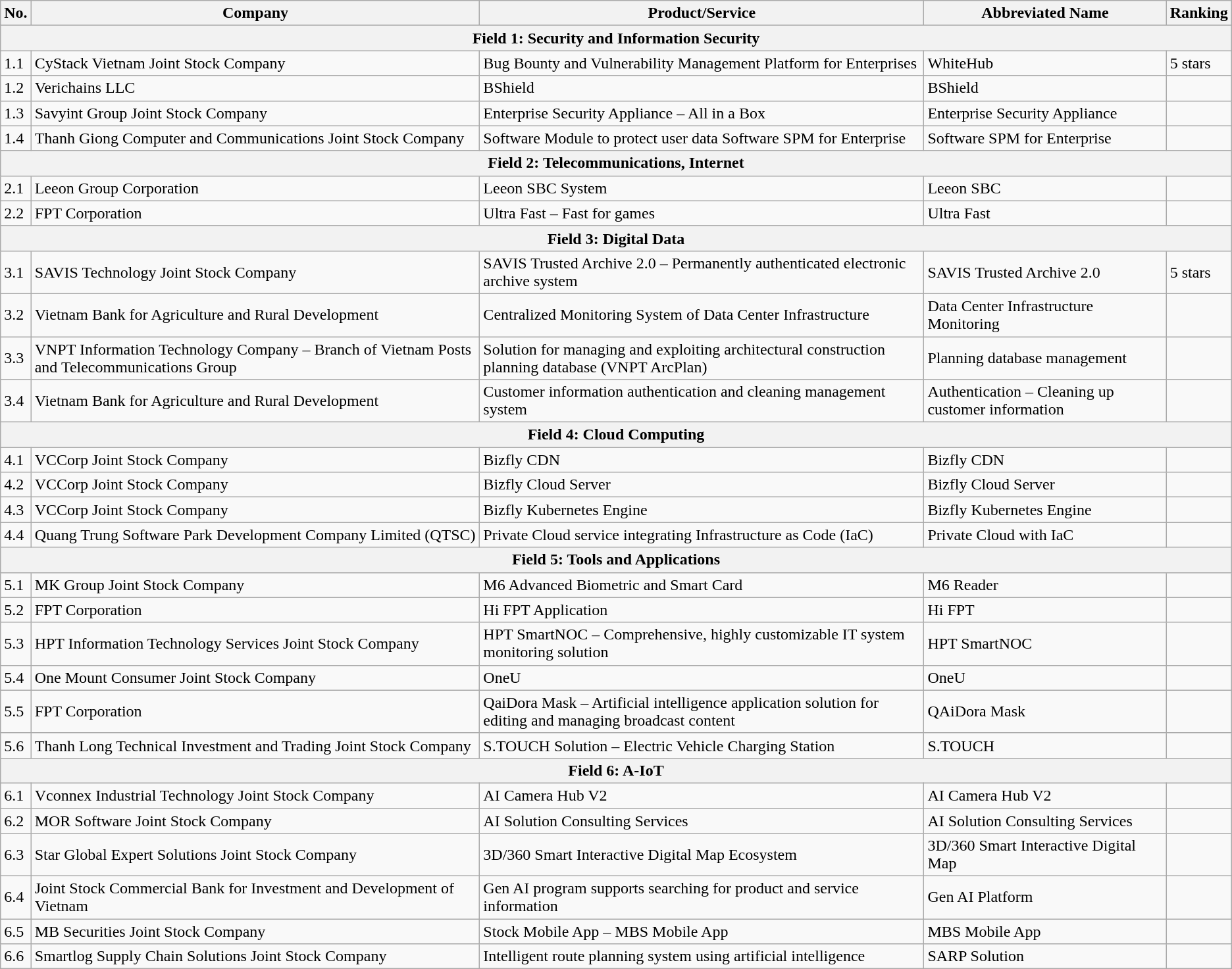<table class="wikitable sortable mw-collapsible mw-collapsed">
<tr>
<th>No.</th>
<th>Company</th>
<th>Product/Service</th>
<th>Abbreviated Name</th>
<th>Ranking</th>
</tr>
<tr>
<th colspan="5" style="background:#f2f2f2;">Field 1: Security and Information Security</th>
</tr>
<tr>
<td>1.1</td>
<td>CyStack Vietnam Joint Stock Company</td>
<td>Bug Bounty and Vulnerability Management Platform for Enterprises</td>
<td>WhiteHub</td>
<td>5 stars</td>
</tr>
<tr>
<td>1.2</td>
<td>Verichains LLC</td>
<td>BShield</td>
<td>BShield</td>
<td></td>
</tr>
<tr>
<td>1.3</td>
<td>Savyint Group Joint Stock Company</td>
<td>Enterprise Security Appliance – All in a Box</td>
<td>Enterprise Security Appliance</td>
<td></td>
</tr>
<tr>
<td>1.4</td>
<td>Thanh Giong Computer and Communications Joint Stock Company</td>
<td>Software Module to protect user data Software SPM for Enterprise</td>
<td>Software SPM for Enterprise</td>
<td></td>
</tr>
<tr>
<th colspan="5" style="background:#f2f2f2;">Field 2: Telecommunications, Internet</th>
</tr>
<tr>
<td>2.1</td>
<td>Leeon Group Corporation</td>
<td>Leeon SBC System</td>
<td>Leeon SBC</td>
<td></td>
</tr>
<tr>
<td>2.2</td>
<td>FPT Corporation</td>
<td>Ultra Fast – Fast for games</td>
<td>Ultra Fast</td>
<td></td>
</tr>
<tr>
<th colspan="5" style="background:#f2f2f2;">Field 3: Digital Data</th>
</tr>
<tr>
<td>3.1</td>
<td>SAVIS Technology Joint Stock Company</td>
<td>SAVIS Trusted Archive 2.0 – Permanently authenticated electronic archive system</td>
<td>SAVIS Trusted Archive 2.0</td>
<td>5 stars</td>
</tr>
<tr>
<td>3.2</td>
<td>Vietnam Bank for Agriculture and Rural Development</td>
<td>Centralized Monitoring System of Data Center Infrastructure</td>
<td>Data Center Infrastructure Monitoring</td>
<td></td>
</tr>
<tr>
<td>3.3</td>
<td>VNPT Information Technology Company – Branch of Vietnam Posts and Telecommunications Group</td>
<td>Solution for managing and exploiting architectural construction planning database (VNPT ArcPlan)</td>
<td>Planning database management</td>
<td></td>
</tr>
<tr>
<td>3.4</td>
<td>Vietnam Bank for Agriculture and Rural Development</td>
<td>Customer information authentication and cleaning management system</td>
<td>Authentication – Cleaning up customer information</td>
<td></td>
</tr>
<tr>
<th colspan="5" style="background:#f2f2f2;">Field 4: Cloud Computing</th>
</tr>
<tr>
<td>4.1</td>
<td>VCCorp Joint Stock Company</td>
<td>Bizfly CDN</td>
<td>Bizfly CDN</td>
<td></td>
</tr>
<tr>
<td>4.2</td>
<td>VCCorp Joint Stock Company</td>
<td>Bizfly Cloud Server</td>
<td>Bizfly Cloud Server</td>
<td></td>
</tr>
<tr>
<td>4.3</td>
<td>VCCorp Joint Stock Company</td>
<td>Bizfly Kubernetes Engine</td>
<td>Bizfly Kubernetes Engine</td>
<td></td>
</tr>
<tr>
<td>4.4</td>
<td>Quang Trung Software Park Development Company Limited (QTSC)</td>
<td>Private Cloud service integrating Infrastructure as Code (IaC)</td>
<td>Private Cloud with IaC</td>
<td></td>
</tr>
<tr>
<th colspan="5" style="background:#f2f2f2;">Field 5: Tools and Applications</th>
</tr>
<tr>
<td>5.1</td>
<td>MK Group Joint Stock Company</td>
<td>M6 Advanced Biometric and Smart Card</td>
<td>M6 Reader</td>
<td></td>
</tr>
<tr>
<td>5.2</td>
<td>FPT Corporation</td>
<td>Hi FPT Application</td>
<td>Hi FPT</td>
<td></td>
</tr>
<tr>
<td>5.3</td>
<td>HPT Information Technology Services Joint Stock Company</td>
<td>HPT SmartNOC – Comprehensive, highly customizable IT system monitoring solution</td>
<td>HPT SmartNOC</td>
<td></td>
</tr>
<tr>
<td>5.4</td>
<td>One Mount Consumer Joint Stock Company</td>
<td>OneU</td>
<td>OneU</td>
<td></td>
</tr>
<tr>
<td>5.5</td>
<td>FPT Corporation</td>
<td>QaiDora Mask – Artificial intelligence application solution for editing and managing broadcast content</td>
<td>QAiDora Mask</td>
<td></td>
</tr>
<tr>
<td>5.6</td>
<td>Thanh Long Technical Investment and Trading Joint Stock Company</td>
<td>S.TOUCH Solution – Electric Vehicle Charging Station</td>
<td>S.TOUCH</td>
<td></td>
</tr>
<tr>
<th colspan="5" style="background:#f2f2f2;">Field 6: A-IoT</th>
</tr>
<tr>
<td>6.1</td>
<td>Vconnex Industrial Technology Joint Stock Company</td>
<td>AI Camera Hub V2</td>
<td>AI Camera Hub V2</td>
<td></td>
</tr>
<tr>
<td>6.2</td>
<td>MOR Software Joint Stock Company</td>
<td>AI Solution Consulting Services</td>
<td>AI Solution Consulting Services</td>
<td></td>
</tr>
<tr>
<td>6.3</td>
<td>Star Global Expert Solutions Joint Stock Company</td>
<td>3D/360 Smart Interactive Digital Map Ecosystem</td>
<td>3D/360 Smart Interactive Digital Map</td>
<td></td>
</tr>
<tr>
<td>6.4</td>
<td>Joint Stock Commercial Bank for Investment and Development of Vietnam</td>
<td>Gen AI program supports searching for product and service information</td>
<td>Gen AI Platform</td>
<td></td>
</tr>
<tr>
<td>6.5</td>
<td>MB Securities Joint Stock Company</td>
<td>Stock Mobile App – MBS Mobile App</td>
<td>MBS Mobile App</td>
<td></td>
</tr>
<tr>
<td>6.6</td>
<td>Smartlog Supply Chain Solutions Joint Stock Company</td>
<td>Intelligent route planning system using artificial intelligence</td>
<td>SARP Solution</td>
<td></td>
</tr>
</table>
